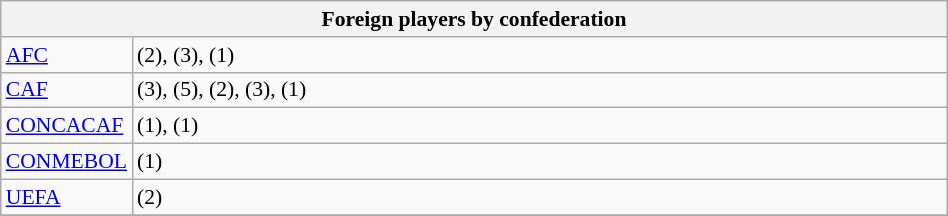<table class="wikitable" style="font-size:90%;" width=50%>
<tr>
<th colspan=2 style="width:200px;">Foreign players by confederation</th>
</tr>
<tr>
<td width=10%><a href='#'>AFC</a></td>
<td> (2),   (3),   (1)</td>
</tr>
<tr>
<td width=10%><a href='#'>CAF</a></td>
<td> (3),   (5),   (2),   (3),  (1)</td>
</tr>
<tr>
<td width=10%><a href='#'>CONCACAF</a></td>
<td> (1),  (1)</td>
</tr>
<tr>
<td width=10%><a href='#'>CONMEBOL</a></td>
<td> (1)</td>
</tr>
<tr>
<td width=10%><a href='#'>UEFA</a></td>
<td> (2)</td>
</tr>
<tr>
</tr>
</table>
